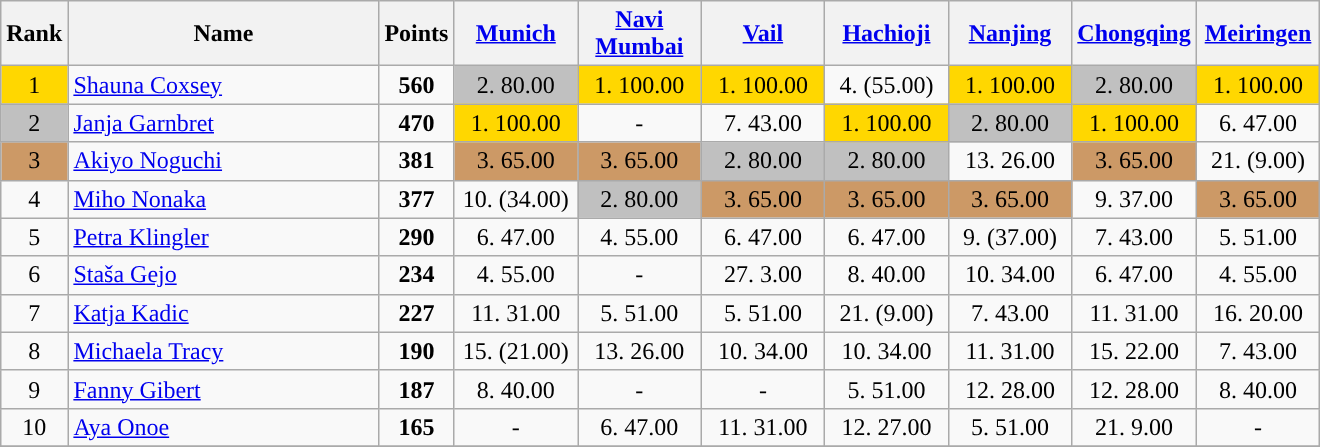<table class="wikitable sortable">
<tr>
<th>Rank</th>
<th width = "200">Name</th>
<th>Points</th>
<th width = "75" data-sort-type="number"><a href='#'>Munich</a></th>
<th width = "75" data-sort-type="number"><a href='#'>Navi Mumbai</a></th>
<th width = "75" data-sort-type="number"><a href='#'>Vail</a></th>
<th width = "75" data-sort-type="number"><a href='#'>Hachioji</a></th>
<th width = "75" data-sort-type="number"><a href='#'>Nanjing</a></th>
<th width = "75" data-sort-type="number"><a href='#'>Chongqing</a></th>
<th width = "75" data-sort-type="number"><a href='#'>Meiringen</a></th>
</tr>
<tr>
<td align="center" style="background: gold">1</td>
<td> <a href='#'>Shauna Coxsey</a></td>
<td align="center"><strong>560</strong></td>
<td align="center" style="background: silver">2. 80.00</td>
<td align="center" style="background: gold">1. 100.00</td>
<td align="center" style="background: gold">1. 100.00</td>
<td align="center">4. (55.00)</td>
<td align="center" style="background: gold">1. 100.00</td>
<td align="center" style="background: silver">2. 80.00</td>
<td align="center" style="background: gold">1. 100.00</td>
</tr>
<tr>
<td align="center" style="background: silver">2</td>
<td> <a href='#'>Janja Garnbret</a></td>
<td align="center"><strong>470</strong></td>
<td align="center" style="background: gold">1. 100.00</td>
<td align="center">-</td>
<td align="center">7. 43.00</td>
<td align="center" style="background: gold">1. 100.00</td>
<td align="center" style="background: silver">2. 80.00</td>
<td align="center" style="background: gold">1. 100.00</td>
<td align="center">6. 47.00</td>
</tr>
<tr>
<td align="center" style="background: #cc9966">3</td>
<td> <a href='#'>Akiyo Noguchi</a></td>
<td align="center"><strong>381</strong></td>
<td align="center" style="background: #cc9966">3. 65.00</td>
<td align="center" style="background: #cc9966">3. 65.00</td>
<td align="center" style="background: silver">2. 80.00</td>
<td align="center" style="background: silver">2. 80.00</td>
<td align="center">13. 26.00</td>
<td align="center" style="background: #cc9966">3. 65.00</td>
<td align="center">21. (9.00)</td>
</tr>
<tr>
<td align="center">4</td>
<td> <a href='#'>Miho Nonaka</a></td>
<td align="center"><strong>377</strong></td>
<td align="center">10. (34.00)</td>
<td align="center" style="background: silver">2. 80.00</td>
<td align="center" style="background: #cc9966">3. 65.00</td>
<td align="center" style="background: #cc9966">3. 65.00</td>
<td align="center" style="background: #cc9966">3. 65.00</td>
<td align="center">9. 37.00</td>
<td align="center" style="background: #cc9966">3. 65.00</td>
</tr>
<tr>
<td align="center">5</td>
<td> <a href='#'>Petra Klingler</a></td>
<td align="center"><strong>290</strong></td>
<td align="center">6. 47.00</td>
<td align="center">4. 55.00</td>
<td align="center">6. 47.00</td>
<td align="center">6. 47.00</td>
<td align="center">9. (37.00)</td>
<td align="center">7. 43.00</td>
<td align="center">5. 51.00</td>
</tr>
<tr>
<td align="center">6</td>
<td> <a href='#'>Staša Gejo</a></td>
<td align="center"><strong>234</strong></td>
<td align="center">4. 55.00</td>
<td align="center">-</td>
<td align="center">27. 3.00</td>
<td align="center">8. 40.00</td>
<td align="center">10. 34.00</td>
<td align="center">6. 47.00</td>
<td align="center">4. 55.00</td>
</tr>
<tr>
<td align="center">7</td>
<td> <a href='#'>Katja Kadic</a></td>
<td align="center"><strong>227</strong></td>
<td align="center">11. 31.00</td>
<td align="center">5. 51.00</td>
<td align="center">5. 51.00</td>
<td align="center">21. (9.00)</td>
<td align="center">7. 43.00</td>
<td align="center">11. 31.00</td>
<td align="center">16. 20.00</td>
</tr>
<tr>
<td align="center">8</td>
<td> <a href='#'>Michaela Tracy</a></td>
<td align="center"><strong>190</strong></td>
<td align="center">15. (21.00)</td>
<td align="center">13. 26.00</td>
<td align="center">10. 34.00</td>
<td align="center">10. 34.00</td>
<td align="center">11. 31.00</td>
<td align="center">15. 22.00</td>
<td align="center">7. 43.00</td>
</tr>
<tr>
<td align="center">9</td>
<td> <a href='#'>Fanny Gibert</a></td>
<td align="center"><strong>187</strong></td>
<td align="center">8. 40.00</td>
<td align="center">-</td>
<td align="center">-</td>
<td align="center">5. 51.00</td>
<td align="center">12. 28.00</td>
<td align="center">12. 28.00</td>
<td align="center">8. 40.00</td>
</tr>
<tr>
<td align="center">10</td>
<td> <a href='#'>Aya Onoe</a></td>
<td align="center"><strong>165</strong></td>
<td align="center">-</td>
<td align="center">6. 47.00</td>
<td align="center">11. 31.00</td>
<td align="center">12. 27.00</td>
<td align="center">5. 51.00</td>
<td align="center">21. 9.00</td>
<td align="center">-</td>
</tr>
<tr>
</tr>
</table>
